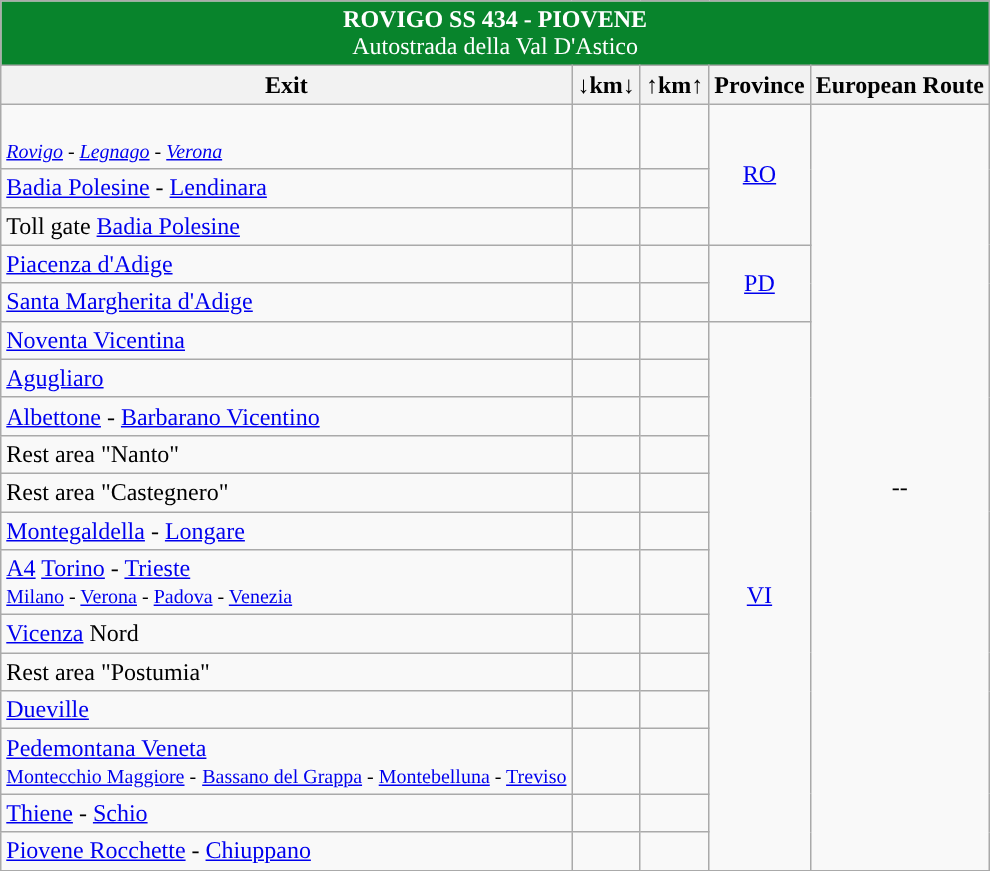<table class="wikitable" border="1">
<tr align="center" bgcolor="08842C" style="color: white;font-size:100%;">
<td colspan="5"><strong> ROVIGO SS 434 - PIOVENE</strong><br>Autostrada della Val D'Astico</td>
</tr>
<tr>
<th style="text-align:center;"><strong>Exit</strong></th>
<th style="text-align:center;"><strong>↓km↓</strong></th>
<th style="text-align:center;"><strong>↑km↑</strong></th>
<th align="center"><strong>Province</strong></th>
<th align="center"><strong>European Route</strong></th>
</tr>
<tr>
<td>  <em><br><small><a href='#'>Rovigo</a> - <a href='#'>Legnago</a> - <a href='#'>Verona</a></small></em></td>
<td align="center"></td>
<td align="center"></td>
<td align="center" rowspan=3><a href='#'>RO</a></td>
<td align="center" rowspan=18>--</td>
</tr>
<tr>
<td> <a href='#'>Badia Polesine</a> - <a href='#'>Lendinara</a></td>
<td align="center"></td>
<td align="center"></td>
</tr>
<tr>
<td> Toll gate <a href='#'>Badia Polesine</a></td>
<td align="center"></td>
<td align="center"></td>
</tr>
<tr>
<td> <a href='#'>Piacenza d'Adige</a></td>
<td align="center"></td>
<td align="center"></td>
<td rowspan="2" align="center"><a href='#'>PD</a></td>
</tr>
<tr>
<td> <a href='#'>Santa Margherita d'Adige</a></td>
<td align="center"></td>
<td align="center"></td>
</tr>
<tr>
<td> <a href='#'>Noventa Vicentina</a></td>
<td align="center"></td>
<td align="center"></td>
<td rowspan="13" align="center"><a href='#'>VI</a></td>
</tr>
<tr>
<td> <a href='#'>Agugliaro</a></td>
<td align="center"></td>
<td align="center"></td>
</tr>
<tr>
<td> <a href='#'>Albettone</a> - <a href='#'>Barbarano Vicentino</a></td>
<td align="center"></td>
<td align="center"></td>
</tr>
<tr>
<td> Rest area "Nanto"</td>
<td align="center"></td>
<td align="center"></td>
</tr>
<tr>
<td> Rest area "Castegnero"</td>
<td align="center"></td>
<td align="center"></td>
</tr>
<tr>
<td>  <a href='#'>Montegaldella</a> - <a href='#'>Longare</a></td>
<td align="center"></td>
<td align="center"></td>
</tr>
<tr>
<td>    <a href='#'>A4</a> <a href='#'>Torino</a> - <a href='#'>Trieste</a><br><small><a href='#'>Milano</a> - <a href='#'>Verona</a> - <a href='#'>Padova</a> - <a href='#'>Venezia</a></small></td>
<td align="center"></td>
<td align="center"></td>
</tr>
<tr>
<td> <a href='#'>Vicenza</a> Nord</td>
<td align="center"></td>
<td align="center"></td>
</tr>
<tr>
<td> Rest area "Postumia"</td>
<td align="center"></td>
<td align="center"></td>
</tr>
<tr>
<td> <a href='#'>Dueville</a></td>
<td align="center"></td>
<td align="center"></td>
</tr>
<tr>
<td>   <a href='#'>Pedemontana Veneta</a><br><small><a href='#'>Montecchio Maggiore</a> -</small> <small><a href='#'>Bassano del Grappa</a> - <a href='#'>Montebelluna</a> - <a href='#'>Treviso</a></small></td>
<td align="center"></td>
<td align="center"></td>
</tr>
<tr>
<td> <a href='#'>Thiene</a> - <a href='#'>Schio</a></td>
<td align="center"></td>
<td align="center"></td>
</tr>
<tr>
<td> <a href='#'>Piovene Rocchette</a> - <a href='#'>Chiuppano</a></td>
<td align="center"></td>
<td align="center"></td>
</tr>
<tr>
</tr>
</table>
